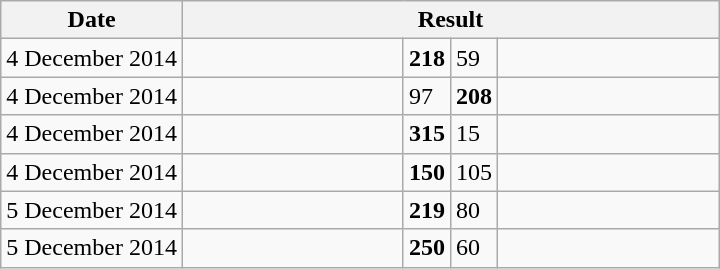<table class="wikitable">
<tr>
<th>Date</th>
<th colspan=4>Result</th>
</tr>
<tr>
<td>4 December 2014</td>
<td width=140px><strong></strong></td>
<td style="text-align:left;"><strong>218</strong></td>
<td>59</td>
<td width=140px style="text-align:left;"></td>
</tr>
<tr>
<td>4 December 2014</td>
<td width=140px></td>
<td style="text-align:left;">97</td>
<td><strong>208</strong></td>
<td width=140px style="text-align:left;"><strong></strong></td>
</tr>
<tr>
<td>4 December 2014</td>
<td width=140px><strong></strong></td>
<td style="text-align:left;"><strong>315</strong></td>
<td>15</td>
<td width=140px style="text-align:left;"></td>
</tr>
<tr>
<td>4 December 2014</td>
<td width=140px><strong></strong></td>
<td style="text-align:left;"><strong>150</strong></td>
<td>105</td>
<td width=140px style="text-align:left;"></td>
</tr>
<tr>
<td>5 December 2014</td>
<td width=140px><strong></strong></td>
<td style="text-align:left;"><strong>219</strong></td>
<td>80</td>
<td width=140px style="text-align:left;"></td>
</tr>
<tr>
<td>5 December 2014</td>
<td width=140px><strong></strong></td>
<td style="text-align:left;"><strong>250</strong></td>
<td>60</td>
<td width=140px style="text-align:left;"></td>
</tr>
</table>
